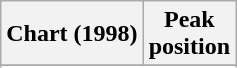<table class="wikitable sortable plainrowheaders" style="text-align:center">
<tr>
<th scope="col">Chart (1998)</th>
<th scope="col">Peak<br> position</th>
</tr>
<tr>
</tr>
<tr>
</tr>
</table>
